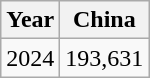<table class="wikitable">
<tr>
<th>Year</th>
<th>China</th>
</tr>
<tr>
<td>2024</td>
<td>193,631</td>
</tr>
</table>
